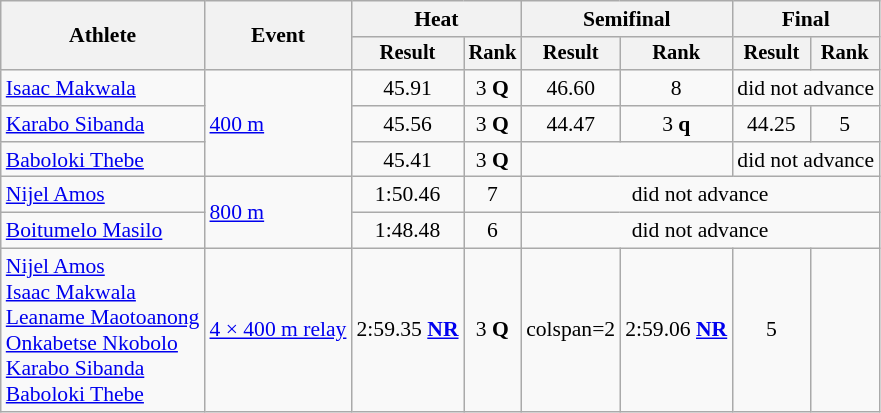<table class="wikitable" style="font-size:90%">
<tr>
<th rowspan="2">Athlete</th>
<th rowspan="2">Event</th>
<th colspan="2">Heat</th>
<th colspan="2">Semifinal</th>
<th colspan="2">Final</th>
</tr>
<tr style="font-size:95%">
<th>Result</th>
<th>Rank</th>
<th>Result</th>
<th>Rank</th>
<th>Result</th>
<th>Rank</th>
</tr>
<tr align=center>
<td align=left><a href='#'>Isaac Makwala</a></td>
<td align=left rowspan=3><a href='#'>400 m</a></td>
<td>45.91</td>
<td>3 <strong>Q</strong></td>
<td>46.60</td>
<td>8</td>
<td colspan=2>did not advance</td>
</tr>
<tr align=center>
<td align=left><a href='#'>Karabo Sibanda</a></td>
<td>45.56</td>
<td>3 <strong>Q</strong></td>
<td>44.47</td>
<td>3 <strong>q</strong></td>
<td>44.25</td>
<td>5</td>
</tr>
<tr align=center>
<td align=left><a href='#'>Baboloki Thebe</a></td>
<td>45.41</td>
<td>3 <strong>Q</strong></td>
<td colspan=2></td>
<td colspan=2>did not advance</td>
</tr>
<tr align=center>
<td align=left><a href='#'>Nijel Amos</a></td>
<td align=left rowspan=2><a href='#'>800 m</a></td>
<td>1:50.46</td>
<td>7</td>
<td colspan=4>did not advance</td>
</tr>
<tr align=center>
<td align=left><a href='#'>Boitumelo Masilo</a></td>
<td>1:48.48</td>
<td>6</td>
<td colspan=4>did not advance</td>
</tr>
<tr align=center>
<td align=left><a href='#'>Nijel Amos</a><br><a href='#'>Isaac Makwala</a><br><a href='#'>Leaname Maotoanong</a><br><a href='#'>Onkabetse Nkobolo</a><br><a href='#'>Karabo Sibanda</a><br><a href='#'>Baboloki Thebe</a></td>
<td align=left><a href='#'>4 × 400 m relay</a></td>
<td>2:59.35 <strong><a href='#'>NR</a></strong></td>
<td>3 <strong>Q</strong></td>
<td>colspan=2 </td>
<td>2:59.06 <strong><a href='#'>NR</a></strong></td>
<td>5</td>
</tr>
</table>
